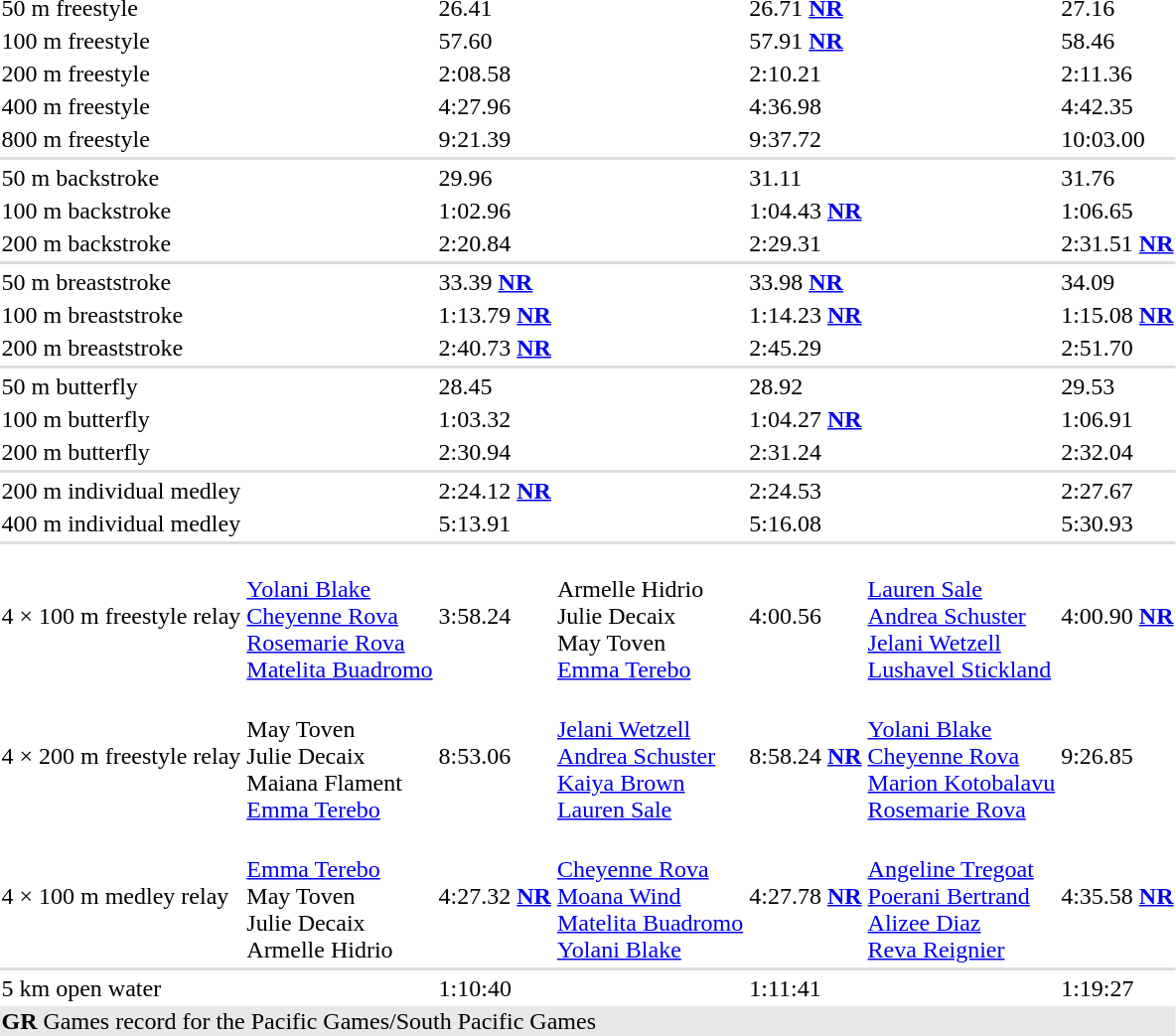<table>
<tr>
<td>50 m freestyle</td>
<td></td>
<td>26.41</td>
<td></td>
<td>26.71 <strong><a href='#'>NR</a></strong></td>
<td></td>
<td>27.16</td>
</tr>
<tr>
<td>100 m freestyle</td>
<td></td>
<td>57.60</td>
<td></td>
<td>57.91 <strong><a href='#'>NR</a></strong></td>
<td></td>
<td>58.46</td>
</tr>
<tr>
<td>200 m freestyle</td>
<td></td>
<td>2:08.58</td>
<td></td>
<td>2:10.21</td>
<td></td>
<td>2:11.36</td>
</tr>
<tr>
<td>400 m freestyle</td>
<td></td>
<td>4:27.96</td>
<td></td>
<td>4:36.98</td>
<td></td>
<td>4:42.35</td>
</tr>
<tr>
<td>800 m freestyle</td>
<td></td>
<td>9:21.39</td>
<td></td>
<td>9:37.72</td>
<td></td>
<td>10:03.00</td>
</tr>
<tr bgcolor=#ddd>
<td colspan=8></td>
</tr>
<tr>
<td>50 m backstroke</td>
<td></td>
<td>29.96</td>
<td></td>
<td>31.11</td>
<td></td>
<td>31.76</td>
</tr>
<tr>
<td>100 m backstroke</td>
<td></td>
<td>1:02.96</td>
<td></td>
<td>1:04.43 <strong><a href='#'>NR</a></strong></td>
<td></td>
<td>1:06.65</td>
</tr>
<tr>
<td>200 m backstroke</td>
<td></td>
<td>2:20.84</td>
<td></td>
<td>2:29.31</td>
<td></td>
<td>2:31.51 <strong><a href='#'>NR</a></strong></td>
</tr>
<tr bgcolor=#ddd>
<td colspan=8></td>
</tr>
<tr>
<td>50 m breaststroke</td>
<td></td>
<td>33.39 <strong><a href='#'>NR</a></strong></td>
<td></td>
<td>33.98 <strong><a href='#'>NR</a></strong></td>
<td></td>
<td>34.09</td>
</tr>
<tr>
<td>100 m breaststroke</td>
<td></td>
<td>1:13.79 <strong><a href='#'>NR</a></strong></td>
<td></td>
<td>1:14.23 <strong><a href='#'>NR</a></strong></td>
<td></td>
<td>1:15.08 <strong><a href='#'>NR</a></strong></td>
</tr>
<tr>
<td>200 m breaststroke</td>
<td></td>
<td>2:40.73 <strong><a href='#'>NR</a></strong></td>
<td></td>
<td>2:45.29</td>
<td></td>
<td>2:51.70</td>
</tr>
<tr bgcolor=#ddd>
<td colspan=8></td>
</tr>
<tr>
<td>50 m butterfly</td>
<td></td>
<td>28.45</td>
<td></td>
<td>28.92</td>
<td></td>
<td>29.53</td>
</tr>
<tr>
<td>100 m butterfly</td>
<td></td>
<td>1:03.32</td>
<td></td>
<td>1:04.27 <strong><a href='#'>NR</a></strong></td>
<td></td>
<td>1:06.91</td>
</tr>
<tr>
<td>200 m butterfly</td>
<td></td>
<td>2:30.94</td>
<td></td>
<td>2:31.24</td>
<td></td>
<td>2:32.04</td>
</tr>
<tr bgcolor=#ddd>
<td colspan=8></td>
</tr>
<tr>
<td>200 m individual medley</td>
<td></td>
<td>2:24.12 <strong><a href='#'>NR</a></strong></td>
<td></td>
<td>2:24.53</td>
<td></td>
<td>2:27.67</td>
</tr>
<tr>
<td>400 m individual medley</td>
<td></td>
<td>5:13.91</td>
<td></td>
<td>5:16.08</td>
<td></td>
<td>5:30.93</td>
</tr>
<tr bgcolor=#ddd>
<td colspan=8></td>
</tr>
<tr>
<td>4 × 100 m freestyle relay</td>
<td><br><a href='#'>Yolani Blake</a><br><a href='#'>Cheyenne Rova</a><br><a href='#'>Rosemarie Rova</a><br><a href='#'>Matelita Buadromo</a></td>
<td>3:58.24</td>
<td><br>Armelle Hidrio<br>Julie Decaix<br>May Toven<br><a href='#'>Emma Terebo</a></td>
<td>4:00.56</td>
<td><br><a href='#'>Lauren Sale</a><br><a href='#'>Andrea Schuster</a><br><a href='#'>Jelani Wetzell</a><br><a href='#'>Lushavel Stickland</a></td>
<td>4:00.90 <strong><a href='#'>NR</a></strong></td>
</tr>
<tr>
<td>4 × 200 m freestyle relay</td>
<td><br>May Toven<br>Julie Decaix<br>Maiana Flament<br><a href='#'>Emma Terebo</a></td>
<td>8:53.06</td>
<td><br><a href='#'>Jelani Wetzell</a><br><a href='#'>Andrea Schuster</a><br><a href='#'>Kaiya Brown</a><br><a href='#'>Lauren Sale</a></td>
<td>8:58.24 <strong><a href='#'>NR</a></strong></td>
<td><br><a href='#'>Yolani Blake</a><br><a href='#'>Cheyenne Rova</a><br><a href='#'>Marion Kotobalavu</a><br><a href='#'>Rosemarie Rova</a></td>
<td>9:26.85</td>
</tr>
<tr>
<td>4 × 100 m medley relay</td>
<td><br><a href='#'>Emma Terebo</a><br>May Toven<br>Julie Decaix<br>Armelle Hidrio</td>
<td>4:27.32 <strong><a href='#'>NR</a></strong></td>
<td><br><a href='#'>Cheyenne Rova</a><br><a href='#'>Moana Wind</a><br><a href='#'>Matelita Buadromo</a><br><a href='#'>Yolani Blake</a></td>
<td>4:27.78 <strong><a href='#'>NR</a></strong></td>
<td><br><a href='#'>Angeline Tregoat</a><br><a href='#'>Poerani Bertrand</a><br><a href='#'>Alizee Diaz</a><br><a href='#'>Reva Reignier</a></td>
<td>4:35.58 <strong><a href='#'>NR</a></strong></td>
</tr>
<tr bgcolor=#ddd>
<td colspan=8></td>
</tr>
<tr>
<td>5 km open water</td>
<td></td>
<td>1:10:40</td>
<td></td>
<td>1:11:41</td>
<td></td>
<td>1:19:27</td>
</tr>
<tr bgcolor=#e8e8e8>
<td colspan=8><span><strong>GR</strong> Games record for the Pacific Games/South Pacific Games</span></td>
</tr>
</table>
